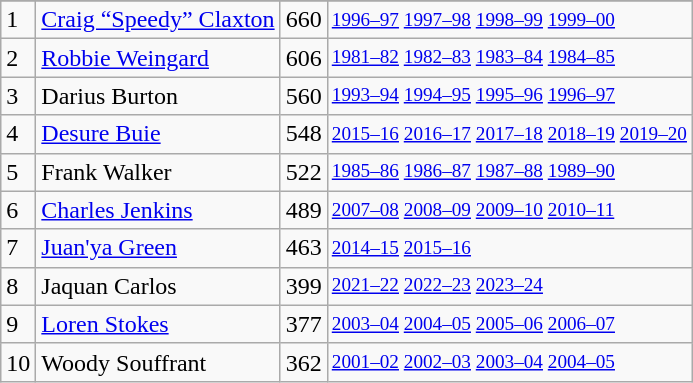<table class="wikitable">
<tr>
</tr>
<tr>
<td>1</td>
<td><a href='#'>Craig “Speedy” Claxton</a></td>
<td>660</td>
<td style="font-size:80%;"><a href='#'>1996–97</a> <a href='#'>1997–98</a> <a href='#'>1998–99</a> <a href='#'>1999–00</a></td>
</tr>
<tr>
<td>2</td>
<td><a href='#'>Robbie Weingard</a></td>
<td>606</td>
<td style="font-size:80%;"><a href='#'>1981–82</a> <a href='#'>1982–83</a> <a href='#'>1983–84</a> <a href='#'>1984–85</a></td>
</tr>
<tr>
<td>3</td>
<td>Darius Burton</td>
<td>560</td>
<td style="font-size:80%;"><a href='#'>1993–94</a> <a href='#'>1994–95</a> <a href='#'>1995–96</a> <a href='#'>1996–97</a></td>
</tr>
<tr>
<td>4</td>
<td><a href='#'>Desure Buie</a></td>
<td>548</td>
<td style="font-size:80%;"><a href='#'>2015–16</a> <a href='#'>2016–17</a> <a href='#'>2017–18</a> <a href='#'>2018–19</a> <a href='#'>2019–20</a></td>
</tr>
<tr>
<td>5</td>
<td>Frank Walker</td>
<td>522</td>
<td style="font-size:80%;"><a href='#'>1985–86</a> <a href='#'>1986–87</a> <a href='#'>1987–88</a> <a href='#'>1989–90</a></td>
</tr>
<tr>
<td>6</td>
<td><a href='#'>Charles Jenkins</a></td>
<td>489</td>
<td style="font-size:80%;"><a href='#'>2007–08</a> <a href='#'>2008–09</a> <a href='#'>2009–10</a> <a href='#'>2010–11</a></td>
</tr>
<tr>
<td>7</td>
<td><a href='#'>Juan'ya Green</a></td>
<td>463</td>
<td style="font-size:80%;"><a href='#'>2014–15</a> <a href='#'>2015–16</a></td>
</tr>
<tr>
<td>8</td>
<td>Jaquan Carlos</td>
<td>399</td>
<td style="font-size:80%;"><a href='#'>2021–22</a> <a href='#'>2022–23</a> <a href='#'>2023–24</a></td>
</tr>
<tr>
<td>9</td>
<td><a href='#'>Loren Stokes</a></td>
<td>377</td>
<td style="font-size:80%;"><a href='#'>2003–04</a> <a href='#'>2004–05</a> <a href='#'>2005–06</a> <a href='#'>2006–07</a></td>
</tr>
<tr>
<td>10</td>
<td>Woody Souffrant</td>
<td>362</td>
<td style="font-size:80%;"><a href='#'>2001–02</a> <a href='#'>2002–03</a> <a href='#'>2003–04</a> <a href='#'>2004–05</a></td>
</tr>
</table>
